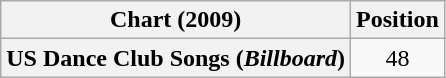<table class="wikitable plainrowheaders" style="text-align:center">
<tr>
<th scope="col">Chart (2009)</th>
<th scope="col">Position</th>
</tr>
<tr>
<th scope="row">US Dance Club Songs (<em>Billboard</em>)</th>
<td align="center">48</td>
</tr>
</table>
